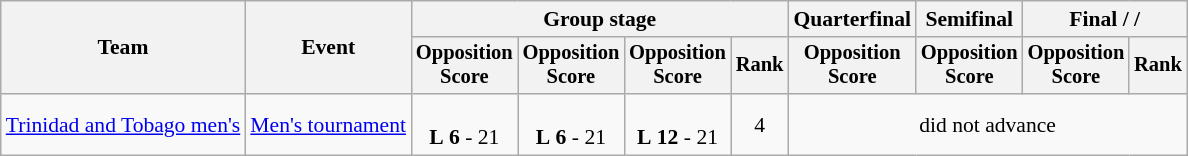<table class="wikitable" style="font-size:90%; text-align:center">
<tr>
<th rowspan=2>Team</th>
<th rowspan=2>Event</th>
<th colspan=4>Group stage</th>
<th>Quarterfinal</th>
<th>Semifinal</th>
<th colspan=2>Final /  / </th>
</tr>
<tr style="font-size:95%">
<th>Opposition<br>Score</th>
<th>Opposition<br>Score</th>
<th>Opposition<br>Score</th>
<th>Rank</th>
<th>Opposition<br>Score</th>
<th>Opposition<br>Score</th>
<th>Opposition<br>Score</th>
<th>Rank</th>
</tr>
<tr>
<td align=left><a href='#'>Trinidad and Tobago men's</a></td>
<td align=left><a href='#'>Men's tournament</a></td>
<td><br><strong>L</strong> <strong>6</strong> - 21</td>
<td><br><strong>L</strong> <strong>6</strong> - 21</td>
<td><br><strong>L</strong> <strong>12</strong> - 21</td>
<td>4</td>
<td colspan=4>did not advance</td>
</tr>
</table>
